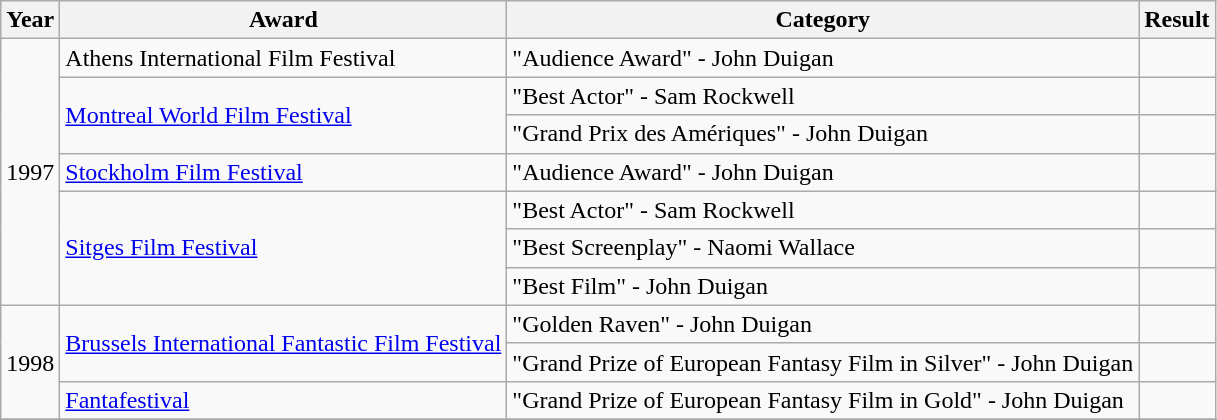<table class="wikitable">
<tr>
<th>Year</th>
<th>Award</th>
<th>Category</th>
<th>Result</th>
</tr>
<tr>
<td rowspan="7">1997</td>
<td rowspan="1">Athens International Film Festival</td>
<td>"Audience Award" - John Duigan</td>
<td></td>
</tr>
<tr>
<td rowspan="2"><a href='#'>Montreal World Film Festival</a></td>
<td>"Best Actor" - Sam Rockwell</td>
<td></td>
</tr>
<tr>
<td>"Grand Prix des Amériques" - John Duigan</td>
<td></td>
</tr>
<tr>
<td rowspan="1"><a href='#'>Stockholm Film Festival</a></td>
<td>"Audience Award" - John Duigan</td>
<td></td>
</tr>
<tr>
<td rowspan="3"><a href='#'>Sitges Film Festival</a></td>
<td>"Best Actor" - Sam Rockwell</td>
<td></td>
</tr>
<tr>
<td>"Best Screenplay" - Naomi Wallace</td>
<td></td>
</tr>
<tr>
<td>"Best Film" - John Duigan</td>
<td></td>
</tr>
<tr>
<td rowspan="3">1998</td>
<td rowspan="2"><a href='#'>Brussels International Fantastic Film Festival</a></td>
<td>"Golden Raven" - John Duigan</td>
<td></td>
</tr>
<tr>
<td>"Grand Prize of European Fantasy Film in Silver" - John Duigan</td>
<td></td>
</tr>
<tr>
<td rowspan="1"><a href='#'>Fantafestival</a></td>
<td>"Grand Prize of European Fantasy Film in Gold" - John Duigan</td>
<td></td>
</tr>
<tr>
</tr>
</table>
